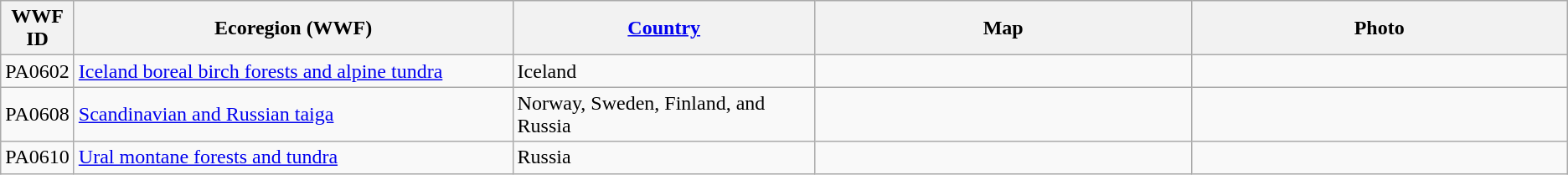<table class="sortable wikitable">
<tr>
<th width="1%">WWF ID</th>
<th width="29%">Ecoregion (WWF)</th>
<th width="20%"><a href='#'>Country</a></th>
<th width="25%">Map</th>
<th width="25%">Photo</th>
</tr>
<tr>
<td>PA0602</td>
<td><a href='#'>Iceland boreal birch forests and alpine tundra</a></td>
<td>Iceland</td>
<td></td>
<td></td>
</tr>
<tr>
<td>PA0608</td>
<td><a href='#'>Scandinavian and Russian taiga</a></td>
<td>Norway, Sweden, Finland, and Russia</td>
<td></td>
<td></td>
</tr>
<tr>
<td>PA0610</td>
<td><a href='#'>Ural montane forests and tundra</a></td>
<td>Russia</td>
<td></td>
<td></td>
</tr>
</table>
